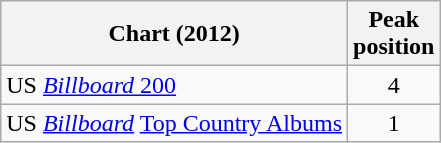<table class="wikitable sortable">
<tr>
<th>Chart (2012)</th>
<th>Peak<br>position</th>
</tr>
<tr>
<td>US <a href='#'><em>Billboard</em> 200</a></td>
<td align="center">4</td>
</tr>
<tr>
<td>US <em><a href='#'>Billboard</a></em> <a href='#'>Top Country Albums</a></td>
<td align="center">1</td>
</tr>
</table>
